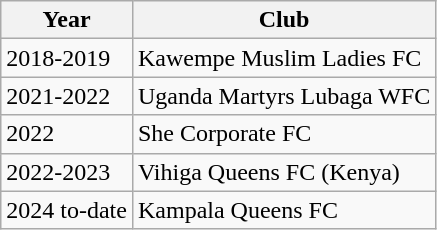<table class="wikitable">
<tr>
<th>Year</th>
<th>Club</th>
</tr>
<tr>
<td>2018-2019</td>
<td>Kawempe Muslim Ladies FC</td>
</tr>
<tr>
<td>2021-2022</td>
<td>Uganda Martyrs Lubaga WFC</td>
</tr>
<tr>
<td>2022</td>
<td>She Corporate FC</td>
</tr>
<tr>
<td>2022-2023</td>
<td>Vihiga Queens FC (Kenya)</td>
</tr>
<tr>
<td>2024 to-date</td>
<td>Kampala Queens FC</td>
</tr>
</table>
